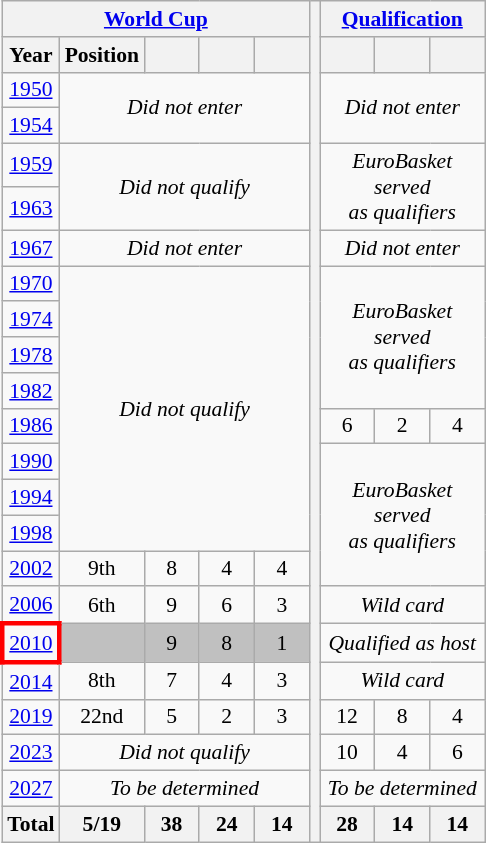<table class="wikitable" style="text-align: center;font-size:90%;">
<tr>
<th colspan=5><a href='#'>World Cup</a></th>
<th rowspan=23></th>
<th colspan=4><a href='#'>Qualification</a></th>
</tr>
<tr>
<th>Year</th>
<th>Position</th>
<th width=30></th>
<th width=30></th>
<th width=30></th>
<th width=30></th>
<th width=30></th>
<th width=30></th>
</tr>
<tr>
<td> <a href='#'>1950</a></td>
<td colspan=4 rowspan=2><em>Did not enter</em></td>
<td colspan=3 rowspan=2><em>Did not enter</em></td>
</tr>
<tr>
<td> <a href='#'>1954</a></td>
</tr>
<tr>
<td> <a href='#'>1959</a></td>
<td colspan=4 rowspan=2><em>Did not qualify</em></td>
<td colspan=3 rowspan=2><em>EuroBasket served<br>as qualifiers</em></td>
</tr>
<tr>
<td> <a href='#'>1963</a></td>
</tr>
<tr>
<td> <a href='#'>1967</a></td>
<td colspan=4><em>Did not enter</em></td>
<td colspan=3><em>Did not enter</em></td>
</tr>
<tr>
<td> <a href='#'>1970</a></td>
<td colspan=4 rowspan=8><em>Did not qualify</em></td>
<td colspan=3 rowspan=4><em>EuroBasket served<br>as qualifiers</em></td>
</tr>
<tr>
<td> <a href='#'>1974</a></td>
</tr>
<tr>
<td> <a href='#'>1978</a></td>
</tr>
<tr>
<td> <a href='#'>1982</a></td>
</tr>
<tr>
<td> <a href='#'>1986</a></td>
<td>6</td>
<td>2</td>
<td>4</td>
</tr>
<tr>
<td> <a href='#'>1990</a></td>
<td colspan=3 rowspan=4><em>EuroBasket served<br>as qualifiers</em></td>
</tr>
<tr>
<td> <a href='#'>1994</a></td>
</tr>
<tr>
<td> <a href='#'>1998</a></td>
</tr>
<tr>
<td> <a href='#'>2002</a></td>
<td>9th</td>
<td>8</td>
<td>4</td>
<td>4</td>
</tr>
<tr>
<td> <a href='#'>2006</a></td>
<td>6th</td>
<td>9</td>
<td>6</td>
<td>3</td>
<td colspan=3><em>Wild card</em></td>
</tr>
<tr>
<td style="border: 3px solid red"> <a href='#'>2010</a></td>
<td bgcolor=silver></td>
<td bgcolor=silver>9</td>
<td bgcolor=silver>8</td>
<td bgcolor=silver>1</td>
<td colspan=3><em>Qualified as host</em></td>
</tr>
<tr>
<td> <a href='#'>2014</a></td>
<td>8th</td>
<td>7</td>
<td>4</td>
<td>3</td>
<td colspan=3><em>Wild card</em></td>
</tr>
<tr>
<td> <a href='#'>2019</a></td>
<td>22nd</td>
<td>5</td>
<td>2</td>
<td>3</td>
<td>12</td>
<td>8</td>
<td>4</td>
</tr>
<tr>
<td> <a href='#'>2023</a></td>
<td colspan=4><em>Did not qualify</em></td>
<td>10</td>
<td>4</td>
<td>6</td>
</tr>
<tr>
<td> <a href='#'>2027</a></td>
<td colspan=4><em>To be determined</em></td>
<td colspan=3><em>To be determined</em></td>
</tr>
<tr>
<th>Total</th>
<th>5/19</th>
<th>38</th>
<th>24</th>
<th>14</th>
<th>28</th>
<th>14</th>
<th>14</th>
</tr>
</table>
